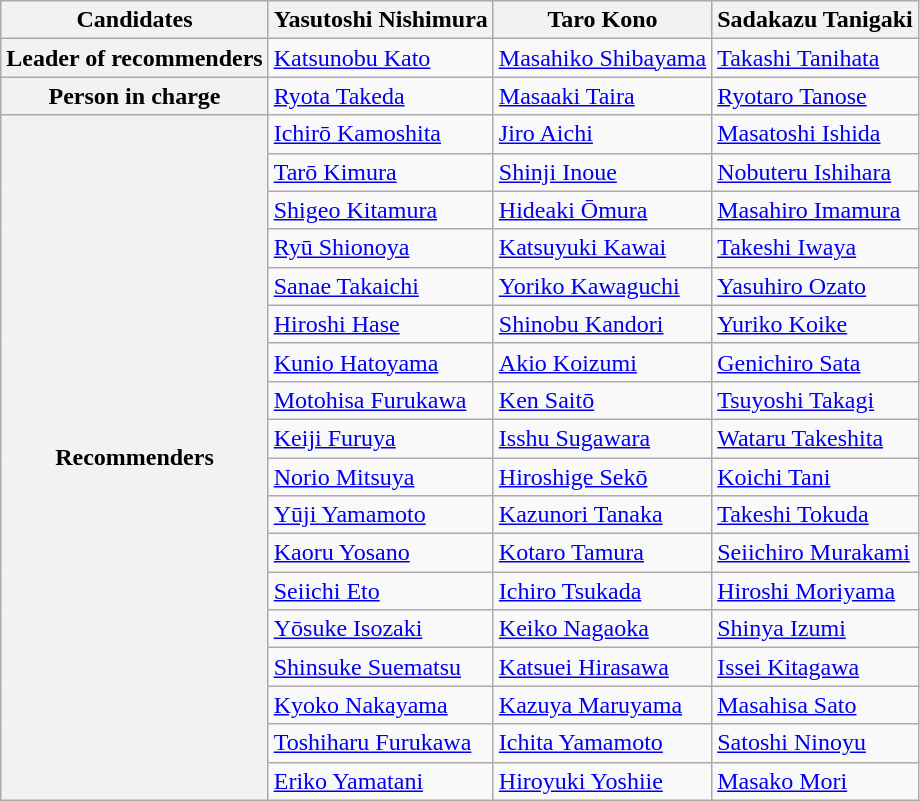<table class="wikitable">
<tr>
<th>Candidates</th>
<th>Yasutoshi Nishimura</th>
<th>Taro Kono</th>
<th>Sadakazu Tanigaki</th>
</tr>
<tr>
<th>Leader of recommenders</th>
<td><a href='#'>Katsunobu Kato</a></td>
<td><a href='#'>Masahiko Shibayama</a></td>
<td><a href='#'>Takashi Tanihata</a></td>
</tr>
<tr>
<th>Person in charge</th>
<td><a href='#'>Ryota Takeda</a></td>
<td><a href='#'>Masaaki Taira</a></td>
<td><a href='#'>Ryotaro Tanose </a></td>
</tr>
<tr>
<th rowspan=18>Recommenders</th>
<td><a href='#'>Ichirō Kamoshita</a></td>
<td><a href='#'>Jiro Aichi</a></td>
<td><a href='#'>Masatoshi Ishida</a></td>
</tr>
<tr>
<td><a href='#'>Tarō Kimura</a></td>
<td><a href='#'>Shinji Inoue</a></td>
<td><a href='#'>Nobuteru Ishihara</a></td>
</tr>
<tr>
<td><a href='#'>Shigeo Kitamura</a></td>
<td><a href='#'>Hideaki Ōmura</a></td>
<td><a href='#'>Masahiro Imamura</a></td>
</tr>
<tr>
<td><a href='#'>Ryū Shionoya</a></td>
<td><a href='#'>Katsuyuki Kawai</a></td>
<td><a href='#'>Takeshi Iwaya</a></td>
</tr>
<tr>
<td><a href='#'>Sanae Takaichi</a></td>
<td><a href='#'>Yoriko Kawaguchi</a></td>
<td><a href='#'>Yasuhiro Ozato</a></td>
</tr>
<tr>
<td><a href='#'>Hiroshi Hase</a></td>
<td><a href='#'>Shinobu Kandori</a></td>
<td><a href='#'>Yuriko Koike</a></td>
</tr>
<tr>
<td><a href='#'>Kunio Hatoyama</a></td>
<td><a href='#'>Akio Koizumi</a></td>
<td><a href='#'>Genichiro Sata</a></td>
</tr>
<tr>
<td><a href='#'>Motohisa Furukawa</a></td>
<td><a href='#'>Ken Saitō</a></td>
<td><a href='#'>Tsuyoshi Takagi</a></td>
</tr>
<tr>
<td><a href='#'>Keiji Furuya</a></td>
<td><a href='#'>Isshu Sugawara</a></td>
<td><a href='#'>Wataru Takeshita</a></td>
</tr>
<tr>
<td><a href='#'>Norio Mitsuya</a></td>
<td><a href='#'>Hiroshige Sekō</a></td>
<td><a href='#'>Koichi Tani</a></td>
</tr>
<tr>
<td><a href='#'>Yūji Yamamoto</a></td>
<td><a href='#'>Kazunori Tanaka</a></td>
<td><a href='#'>Takeshi Tokuda</a></td>
</tr>
<tr>
<td><a href='#'>Kaoru Yosano</a></td>
<td><a href='#'>Kotaro Tamura</a></td>
<td><a href='#'>Seiichiro Murakami</a></td>
</tr>
<tr>
<td><a href='#'>Seiichi Eto</a></td>
<td><a href='#'>Ichiro Tsukada</a></td>
<td><a href='#'>Hiroshi Moriyama</a></td>
</tr>
<tr>
<td><a href='#'>Yōsuke Isozaki</a></td>
<td><a href='#'>Keiko Nagaoka</a></td>
<td><a href='#'>Shinya Izumi</a></td>
</tr>
<tr>
<td><a href='#'>Shinsuke Suematsu</a></td>
<td><a href='#'>Katsuei Hirasawa</a></td>
<td><a href='#'>Issei Kitagawa</a></td>
</tr>
<tr>
<td><a href='#'>Kyoko Nakayama</a></td>
<td><a href='#'>Kazuya Maruyama</a></td>
<td><a href='#'>Masahisa Sato</a></td>
</tr>
<tr>
<td><a href='#'>Toshiharu Furukawa</a></td>
<td><a href='#'>Ichita Yamamoto</a></td>
<td><a href='#'>Satoshi Ninoyu</a></td>
</tr>
<tr>
<td><a href='#'>Eriko Yamatani</a></td>
<td><a href='#'>Hiroyuki Yoshiie</a></td>
<td><a href='#'>Masako Mori</a></td>
</tr>
</table>
